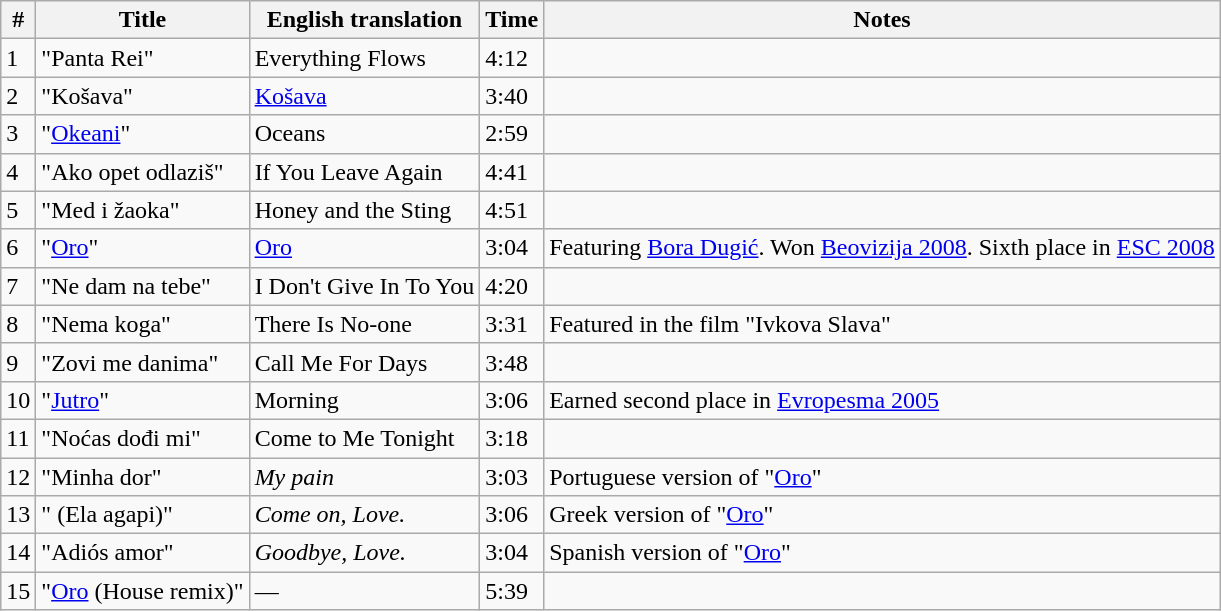<table class="wikitable">
<tr>
<th>#</th>
<th>Title</th>
<th>English translation</th>
<th>Time</th>
<th>Notes</th>
</tr>
<tr>
<td>1</td>
<td>"Panta Rei"</td>
<td>Everything Flows</td>
<td>4:12</td>
<td></td>
</tr>
<tr>
<td>2</td>
<td>"Košava"</td>
<td><a href='#'>Košava</a></td>
<td>3:40</td>
<td></td>
</tr>
<tr>
<td>3</td>
<td>"<a href='#'>Okeani</a>"</td>
<td>Oceans</td>
<td>2:59</td>
<td></td>
</tr>
<tr>
<td>4</td>
<td>"Ako opet odlaziš"</td>
<td>If You Leave Again</td>
<td>4:41</td>
<td></td>
</tr>
<tr>
<td>5</td>
<td>"Med i žaoka"</td>
<td>Honey and the Sting</td>
<td>4:51</td>
<td></td>
</tr>
<tr>
<td>6</td>
<td>"<a href='#'>Oro</a>"</td>
<td><a href='#'>Oro</a></td>
<td>3:04</td>
<td>Featuring <a href='#'>Bora Dugić</a>. Won <a href='#'>Beovizija 2008</a>. Sixth place in <a href='#'>ESC 2008</a></td>
</tr>
<tr>
<td>7</td>
<td>"Ne dam na tebe"</td>
<td>I Don't Give In To You</td>
<td>4:20</td>
<td></td>
</tr>
<tr>
<td>8</td>
<td>"Nema koga"</td>
<td>There Is No-one</td>
<td>3:31</td>
<td>Featured in the film "Ivkova Slava"</td>
</tr>
<tr>
<td>9</td>
<td>"Zovi me danima"</td>
<td>Call Me For Days</td>
<td>3:48</td>
<td></td>
</tr>
<tr>
<td>10</td>
<td>"<a href='#'>Jutro</a>"</td>
<td>Morning</td>
<td>3:06</td>
<td>Earned second place in <a href='#'>Evropesma 2005</a></td>
</tr>
<tr>
<td>11</td>
<td>"Noćas dođi mi"</td>
<td>Come to Me Tonight</td>
<td>3:18</td>
<td></td>
</tr>
<tr>
<td>12</td>
<td>"Minha dor"</td>
<td><em>My pain</em></td>
<td>3:03</td>
<td>Portuguese version of "<a href='#'>Oro</a>"</td>
</tr>
<tr>
<td>13</td>
<td>" (Ela agapi)"</td>
<td><em>Come on, Love.</em></td>
<td>3:06</td>
<td>Greek version of "<a href='#'>Oro</a>"</td>
</tr>
<tr>
<td>14</td>
<td>"Adiós amor"</td>
<td><em>Goodbye, Love.</em></td>
<td>3:04</td>
<td>Spanish version of "<a href='#'>Oro</a>"</td>
</tr>
<tr>
<td>15</td>
<td>"<a href='#'>Oro</a> (House remix)"</td>
<td>—</td>
<td>5:39</td>
<td></td>
</tr>
</table>
